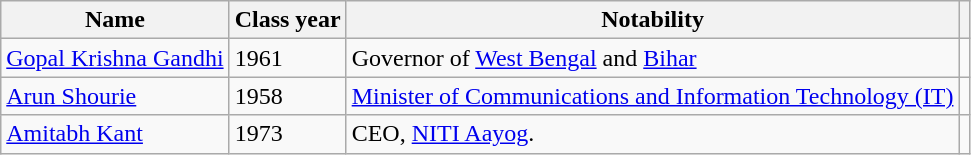<table class="wikitable">
<tr>
<th>Name</th>
<th>Class year</th>
<th>Notability</th>
<th></th>
</tr>
<tr>
<td><a href='#'>Gopal Krishna Gandhi</a></td>
<td>1961</td>
<td>Governor of <a href='#'>West Bengal</a> and <a href='#'>Bihar</a></td>
<td></td>
</tr>
<tr>
<td><a href='#'>Arun Shourie</a></td>
<td>1958</td>
<td><a href='#'>Minister of Communications and Information Technology (IT)</a></td>
<td></td>
</tr>
<tr>
<td><a href='#'>Amitabh Kant</a></td>
<td>1973</td>
<td>CEO, <a href='#'>NITI Aayog</a>.</td>
<td></td>
</tr>
</table>
